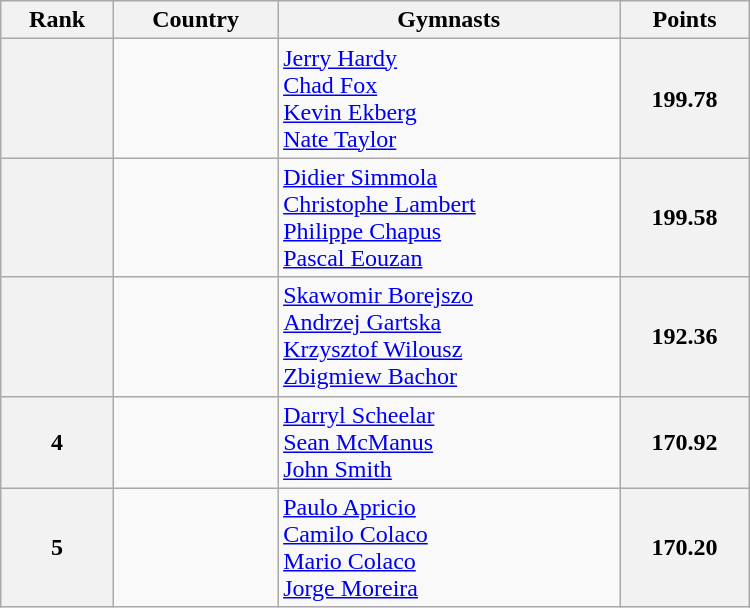<table class="wikitable" width=500>
<tr bgcolor="#efefef">
<th>Rank</th>
<th>Country</th>
<th>Gymnasts</th>
<th>Points</th>
</tr>
<tr>
<th></th>
<td></td>
<td><a href='#'>Jerry Hardy</a> <br> <a href='#'>Chad Fox</a> <br> <a href='#'>Kevin Ekberg</a> <br> <a href='#'>Nate Taylor</a></td>
<th>199.78</th>
</tr>
<tr>
<th></th>
<td></td>
<td><a href='#'>Didier Simmola</a> <br> <a href='#'>Christophe Lambert</a> <br> <a href='#'>Philippe Chapus</a> <br> <a href='#'>Pascal Eouzan</a></td>
<th>199.58</th>
</tr>
<tr>
<th></th>
<td></td>
<td><a href='#'>Skawomir Borejszo</a> <br> <a href='#'>Andrzej Gartska</a> <br> <a href='#'>Krzysztof Wilousz</a> <br> <a href='#'>Zbigmiew Bachor</a></td>
<th>192.36</th>
</tr>
<tr>
<th>4</th>
<td></td>
<td><a href='#'>Darryl Scheelar</a> <br> <a href='#'>Sean McManus</a> <br> <a href='#'>John Smith</a></td>
<th>170.92</th>
</tr>
<tr>
<th>5</th>
<td></td>
<td><a href='#'>Paulo Apricio</a> <br> <a href='#'>Camilo Colaco</a> <br> <a href='#'>Mario Colaco</a> <br> <a href='#'>Jorge Moreira</a></td>
<th>170.20</th>
</tr>
</table>
